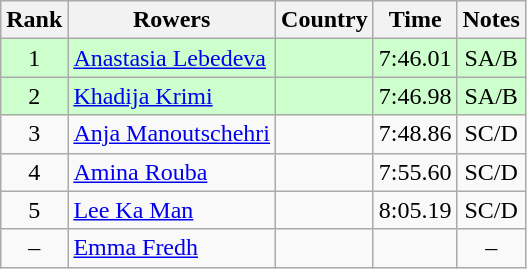<table class="wikitable" style="text-align:center">
<tr>
<th>Rank</th>
<th>Rowers</th>
<th>Country</th>
<th>Time</th>
<th>Notes</th>
</tr>
<tr bgcolor=ccffcc>
<td>1</td>
<td align="left"><a href='#'>Anastasia Lebedeva</a></td>
<td align="left"></td>
<td>7:46.01</td>
<td>SA/B</td>
</tr>
<tr bgcolor=ccffcc>
<td>2</td>
<td align="left"><a href='#'>Khadija Krimi</a></td>
<td align="left"></td>
<td>7:46.98</td>
<td>SA/B</td>
</tr>
<tr>
<td>3</td>
<td align="left"><a href='#'>Anja Manoutschehri</a></td>
<td align="left"></td>
<td>7:48.86</td>
<td>SC/D</td>
</tr>
<tr>
<td>4</td>
<td align="left"><a href='#'>Amina Rouba</a></td>
<td align="left"></td>
<td>7:55.60</td>
<td>SC/D</td>
</tr>
<tr>
<td>5</td>
<td align="left"><a href='#'>Lee Ka Man</a></td>
<td align="left"></td>
<td>8:05.19</td>
<td>SC/D</td>
</tr>
<tr>
<td>–</td>
<td align="left"><a href='#'>Emma Fredh</a></td>
<td align="left"></td>
<td></td>
<td>–</td>
</tr>
</table>
